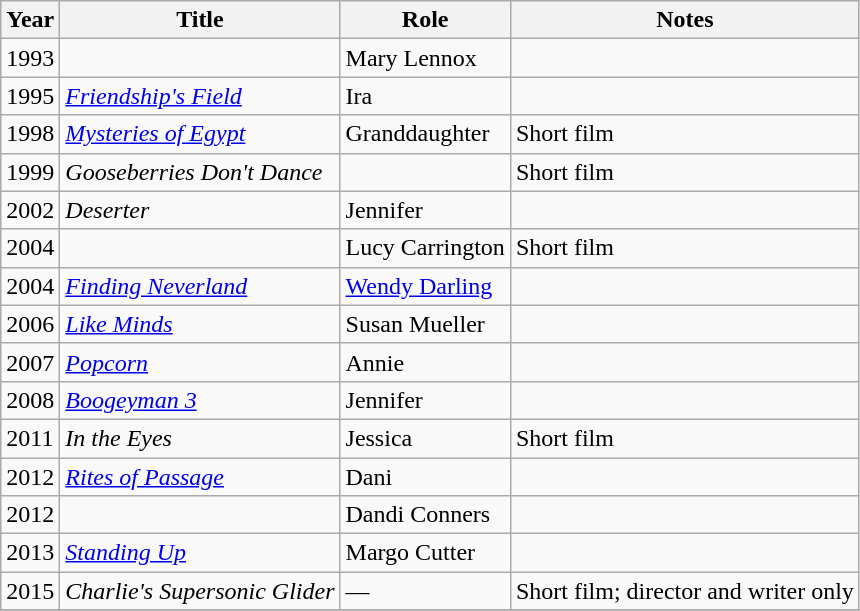<table class="wikitable sortable">
<tr>
<th>Year</th>
<th>Title</th>
<th>Role</th>
<th class="unsortable">Notes</th>
</tr>
<tr>
<td>1993</td>
<td><em></em></td>
<td>Mary Lennox</td>
<td></td>
</tr>
<tr>
<td>1995</td>
<td><em><a href='#'>Friendship's Field</a></em></td>
<td>Ira</td>
<td></td>
</tr>
<tr>
<td>1998</td>
<td><em><a href='#'>Mysteries of Egypt</a></em></td>
<td>Granddaughter</td>
<td>Short film</td>
</tr>
<tr>
<td>1999</td>
<td><em>Gooseberries Don't Dance</em></td>
<td></td>
<td>Short film</td>
</tr>
<tr>
<td>2002</td>
<td><em>Deserter</em></td>
<td>Jennifer</td>
<td></td>
</tr>
<tr>
<td>2004</td>
<td><em></em></td>
<td>Lucy Carrington</td>
<td>Short film</td>
</tr>
<tr>
<td>2004</td>
<td><em><a href='#'>Finding Neverland</a></em></td>
<td><a href='#'>Wendy Darling</a></td>
<td></td>
</tr>
<tr>
<td>2006</td>
<td><em><a href='#'>Like Minds</a></em></td>
<td>Susan Mueller</td>
<td></td>
</tr>
<tr>
<td>2007</td>
<td><em><a href='#'>Popcorn</a></em></td>
<td>Annie</td>
<td></td>
</tr>
<tr>
<td>2008</td>
<td><em><a href='#'>Boogeyman 3</a></em></td>
<td>Jennifer</td>
<td></td>
</tr>
<tr>
<td>2011</td>
<td><em>In the Eyes</em></td>
<td>Jessica</td>
<td>Short film</td>
</tr>
<tr>
<td>2012</td>
<td><em><a href='#'>Rites of Passage</a></em></td>
<td>Dani</td>
<td></td>
</tr>
<tr>
<td>2012</td>
<td><em></em></td>
<td>Dandi Conners</td>
<td></td>
</tr>
<tr>
<td>2013</td>
<td><em><a href='#'>Standing Up</a></em></td>
<td>Margo Cutter</td>
<td></td>
</tr>
<tr>
<td>2015</td>
<td><em>Charlie's Supersonic Glider</em></td>
<td>—</td>
<td>Short film; director and writer only</td>
</tr>
<tr>
</tr>
</table>
